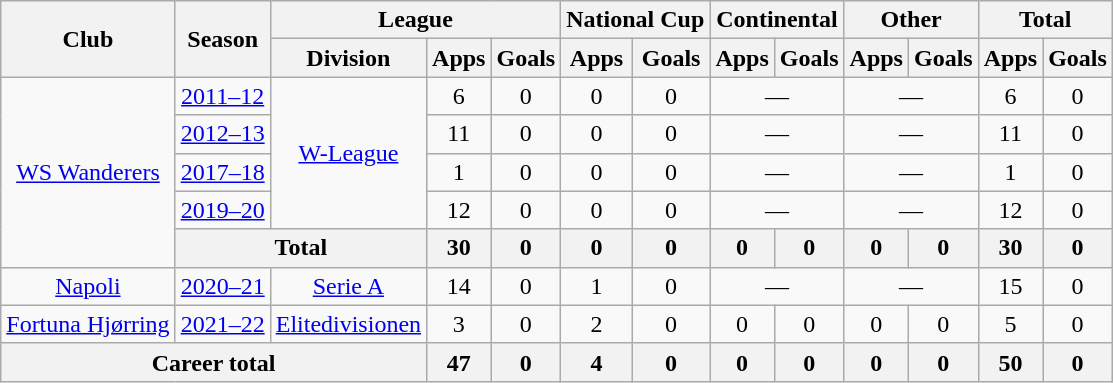<table class="wikitable" style="text-align: center;">
<tr>
<th rowspan="2">Club</th>
<th rowspan="2">Season</th>
<th colspan="3">League</th>
<th colspan="2">National Cup</th>
<th colspan="2">Continental</th>
<th colspan="2">Other</th>
<th colspan="2">Total</th>
</tr>
<tr>
<th>Division</th>
<th>Apps</th>
<th>Goals</th>
<th>Apps</th>
<th>Goals</th>
<th>Apps</th>
<th>Goals</th>
<th>Apps</th>
<th>Goals</th>
<th>Apps</th>
<th>Goals</th>
</tr>
<tr>
<td rowspan="5"><a href='#'>WS Wanderers</a></td>
<td><a href='#'>2011–12</a></td>
<td rowspan=4><a href='#'>W-League</a></td>
<td>6</td>
<td>0</td>
<td>0</td>
<td>0</td>
<td colspan="2">—</td>
<td colspan="2">—</td>
<td>6</td>
<td>0</td>
</tr>
<tr>
<td><a href='#'>2012–13</a></td>
<td>11</td>
<td>0</td>
<td>0</td>
<td>0</td>
<td colspan="2">—</td>
<td colspan="2">—</td>
<td>11</td>
<td>0</td>
</tr>
<tr>
<td><a href='#'>2017–18</a></td>
<td>1</td>
<td>0</td>
<td>0</td>
<td>0</td>
<td colspan="2">—</td>
<td colspan="2">—</td>
<td>1</td>
<td>0</td>
</tr>
<tr>
<td><a href='#'>2019–20</a></td>
<td>12</td>
<td>0</td>
<td>0</td>
<td>0</td>
<td colspan="2">—</td>
<td colspan="2">—</td>
<td>12</td>
<td>0</td>
</tr>
<tr>
<th colspan="2">Total</th>
<th>30</th>
<th>0</th>
<th>0</th>
<th>0</th>
<th>0</th>
<th>0</th>
<th>0</th>
<th>0</th>
<th>30</th>
<th>0</th>
</tr>
<tr>
<td><a href='#'>Napoli</a></td>
<td><a href='#'>2020–21</a></td>
<td><a href='#'>Serie A</a></td>
<td>14</td>
<td>0</td>
<td>1</td>
<td>0</td>
<td colspan="2">—</td>
<td colspan="2">—</td>
<td>15</td>
<td>0</td>
</tr>
<tr>
<td><a href='#'>Fortuna Hjørring</a></td>
<td><a href='#'>2021–22</a></td>
<td><a href='#'>Elitedivisionen</a></td>
<td>3</td>
<td>0</td>
<td>2</td>
<td>0</td>
<td>0</td>
<td>0</td>
<td>0</td>
<td>0</td>
<td>5</td>
<td>0</td>
</tr>
<tr>
<th colspan="3">Career total</th>
<th>47</th>
<th>0</th>
<th>4</th>
<th>0</th>
<th>0</th>
<th>0</th>
<th>0</th>
<th>0</th>
<th>50</th>
<th>0</th>
</tr>
</table>
